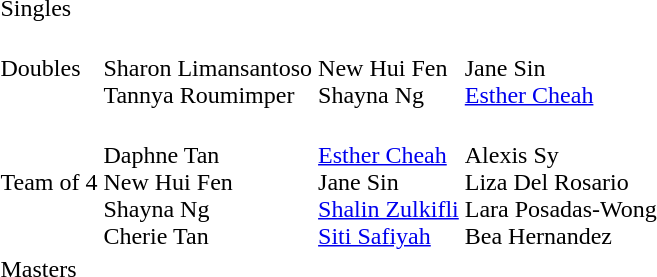<table>
<tr>
<td>Singles<br></td>
<td></td>
<td></td>
<td></td>
</tr>
<tr>
<td>Doubles<br></td>
<td><br>Sharon Limansantoso<br>Tannya Roumimper</td>
<td><br>New Hui Fen<br>Shayna Ng</td>
<td><br>Jane Sin<br><a href='#'>Esther Cheah</a></td>
</tr>
<tr>
<td>Team of 4<br></td>
<td><br>Daphne Tan<br>New Hui Fen<br>Shayna Ng<br>Cherie Tan</td>
<td><br><a href='#'>Esther Cheah</a><br>Jane Sin<br><a href='#'>Shalin Zulkifli</a><br><a href='#'>Siti Safiyah</a></td>
<td><br>Alexis Sy<br>Liza Del Rosario<br>Lara Posadas-Wong<br>Bea Hernandez</td>
</tr>
<tr>
<td>Masters<br></td>
<td></td>
<td></td>
<td></td>
</tr>
</table>
